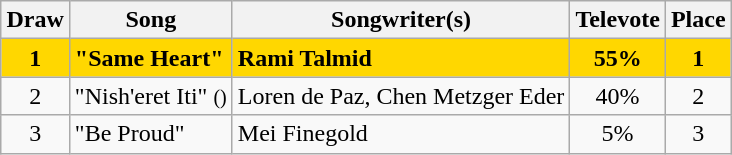<table class="sortable wikitable" style="margin: 1em auto 1em auto; text-align:center">
<tr>
<th>Draw</th>
<th>Song</th>
<th class="unsortable">Songwriter(s)</th>
<th>Televote</th>
<th>Place</th>
</tr>
<tr style="font-weight:bold; background:gold;">
<td>1</td>
<td align="left">"Same Heart"</td>
<td align="left">Rami Talmid</td>
<td>55%</td>
<td>1</td>
</tr>
<tr>
<td>2</td>
<td align="left">"Nish'eret Iti" <small>()</small></td>
<td align="left">Loren de Paz, Chen Metzger Eder</td>
<td>40%</td>
<td>2</td>
</tr>
<tr>
<td>3</td>
<td align="left">"Be Proud"</td>
<td align="left">Mei Finegold</td>
<td>5%</td>
<td>3</td>
</tr>
</table>
